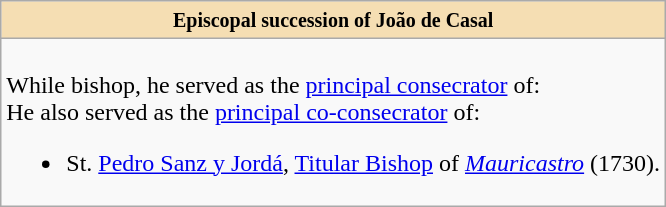<table role="presentation" class="wikitable mw-collapsible mw-collapsed"|>
<tr>
<th style="background:#F5DEB3"><small>Episcopal succession of João de Casal</small></th>
</tr>
<tr>
<td><br>While bishop, he served as the <a href='#'>principal consecrator</a> of:
<br>He also served as the <a href='#'>principal co-consecrator</a> of:<ul><li>St. <a href='#'>Pedro Sanz y Jordá</a>, <a href='#'>Titular Bishop</a> of <em><a href='#'>Mauricastro</a></em> (1730).</li></ul></td>
</tr>
</table>
